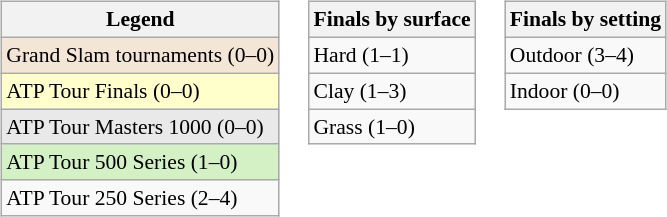<table>
<tr valign="top">
<td><br><table class=wikitable style=font-size:90%>
<tr>
<th>Legend</th>
</tr>
<tr style="background:#f3e6d7;">
<td>Grand Slam tournaments (0–0)</td>
</tr>
<tr style="background:#ffc;">
<td>ATP Tour Finals (0–0)</td>
</tr>
<tr style="background:#e9e9e9;">
<td>ATP Tour Masters 1000 (0–0)</td>
</tr>
<tr style="background:#d4f1c5;">
<td>ATP Tour 500 Series (1–0)</td>
</tr>
<tr>
<td>ATP Tour 250 Series (2–4)</td>
</tr>
</table>
</td>
<td><br><table class=wikitable style=font-size:90%>
<tr>
<th>Finals by surface</th>
</tr>
<tr>
<td>Hard (1–1)</td>
</tr>
<tr>
<td>Clay (1–3)</td>
</tr>
<tr>
<td>Grass (1–0)</td>
</tr>
</table>
</td>
<td><br><table class=wikitable style=font-size:90%>
<tr>
<th>Finals by setting</th>
</tr>
<tr>
<td>Outdoor (3–4)</td>
</tr>
<tr>
<td>Indoor (0–0)</td>
</tr>
</table>
</td>
</tr>
</table>
